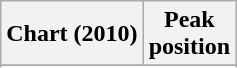<table class="wikitable plainrowheaders sortable" style="text-align:center;">
<tr>
<th>Chart (2010)</th>
<th>Peak<br>position</th>
</tr>
<tr>
</tr>
<tr>
</tr>
<tr>
</tr>
</table>
